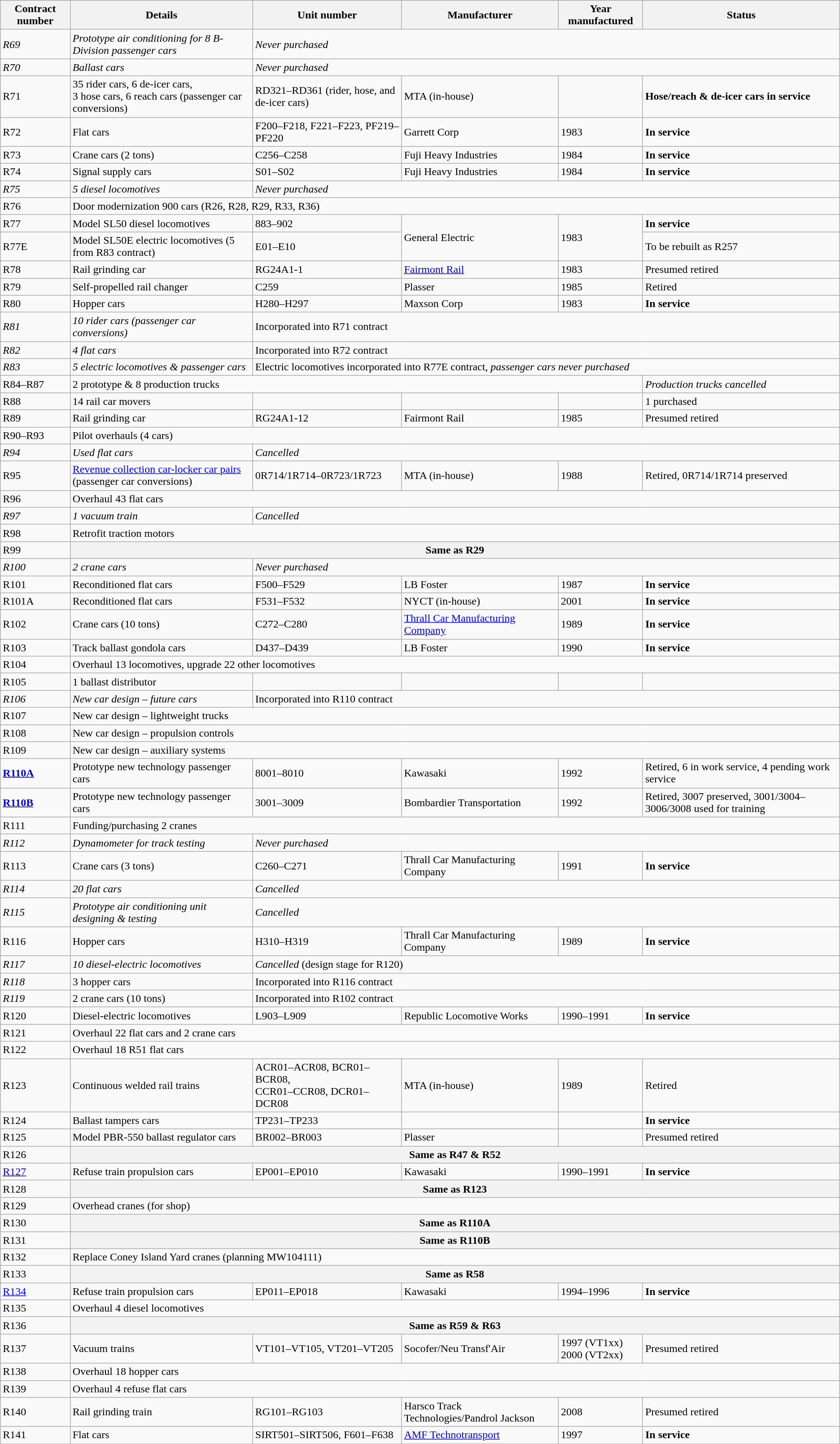<table class="wikitable sortable">
<tr>
<th>Contract number</th>
<th>Details</th>
<th>Unit number</th>
<th>Manufacturer</th>
<th>Year manufactured</th>
<th>Status</th>
</tr>
<tr>
<td><em>R69</em></td>
<td><em>Prototype air conditioning for 8 B-Division passenger cars</em></td>
<td colspan=4><em>Never purchased</em></td>
</tr>
<tr>
<td><em>R70</em></td>
<td><em>Ballast cars</em></td>
<td colspan=4><em>Never purchased</em></td>
</tr>
<tr>
<td>R71</td>
<td>35 rider cars, 6 de-icer cars,<br>3 hose cars, 6 reach cars  (passenger car conversions)</td>
<td>RD321–RD361 (rider, hose, and de-icer cars)</td>
<td>MTA (in-house)</td>
<td></td>
<td><strong>Hose/reach & de-icer cars in service</strong></td>
</tr>
<tr>
<td>R72</td>
<td>Flat cars</td>
<td>F200–F218, F221–F223, PF219–PF220</td>
<td>Garrett Corp</td>
<td>1983</td>
<td><strong>In service</strong></td>
</tr>
<tr>
<td>R73</td>
<td>Crane cars (2 tons)</td>
<td>C256–C258</td>
<td>Fuji Heavy Industries</td>
<td>1984</td>
<td><strong>In service</strong></td>
</tr>
<tr>
<td>R74</td>
<td>Signal supply cars</td>
<td>S01–S02</td>
<td>Fuji Heavy Industries</td>
<td>1984</td>
<td><strong>In service</strong></td>
</tr>
<tr>
<td><em>R75</em></td>
<td><em>5 diesel locomotives</em></td>
<td colspan=4><em>Never purchased</em></td>
</tr>
<tr>
<td>R76</td>
<td colspan=5>Door modernization 900 cars (R26, R28, R29, R33, R36)</td>
</tr>
<tr>
<td>R77</td>
<td>Model SL50 diesel locomotives</td>
<td>883–902</td>
<td rowspan=2>General Electric</td>
<td rowspan=2>1983</td>
<td><strong>In service</strong></td>
</tr>
<tr>
<td>R77E</td>
<td>Model SL50E electric locomotives (5 from R83 contract)</td>
<td>E01–E10</td>
<td>To be rebuilt as R257</td>
</tr>
<tr>
<td>R78</td>
<td>Rail grinding car</td>
<td>RG24A1-1</td>
<td><a href='#'>Fairmont Rail</a></td>
<td>1983</td>
<td>Presumed retired</td>
</tr>
<tr>
<td>R79</td>
<td>Self-propelled rail changer</td>
<td>C259</td>
<td>Plasser</td>
<td>1985</td>
<td>Retired</td>
</tr>
<tr>
<td>R80</td>
<td>Hopper cars</td>
<td>H280–H297</td>
<td>Maxson Corp</td>
<td>1983</td>
<td><strong>In service</strong></td>
</tr>
<tr>
<td><em>R81</em></td>
<td><em>10 rider cars  (passenger car conversions)</em></td>
<td colspan=4>Incorporated into R71 contract</td>
</tr>
<tr>
<td><em>R82</em></td>
<td><em>4 flat cars</em></td>
<td colspan=4>Incorporated into R72 contract</td>
</tr>
<tr>
<td><em>R83</em></td>
<td><em>5 electric locomotives & passenger cars</em></td>
<td colspan=4>Electric locomotives incorporated into R77E contract, <em>passenger cars never purchased</em></td>
</tr>
<tr>
<td>R84–R87</td>
<td colspan=4>2 prototype & 8 production trucks</td>
<td><em>Production trucks cancelled</em></td>
</tr>
<tr>
<td>R88</td>
<td>14 rail car movers</td>
<td></td>
<td></td>
<td></td>
<td>1 purchased</td>
</tr>
<tr>
<td>R89</td>
<td>Rail grinding car</td>
<td>RG24A1-12</td>
<td>Fairmont Rail</td>
<td>1985</td>
<td>Presumed retired</td>
</tr>
<tr>
<td>R90–R93</td>
<td colspan=6>Pilot overhauls (4 cars)</td>
</tr>
<tr>
<td><em>R94</em></td>
<td><em>Used flat cars</em></td>
<td colspan=4><em>Cancelled</em></td>
</tr>
<tr>
<td>R95</td>
<td><a href='#'>Revenue collection car-locker car pairs</a><br>(passenger car conversions)</td>
<td>0R714/1R714–0R723/1R723</td>
<td>MTA (in-house)</td>
<td>1988</td>
<td>Retired, 0R714/1R714 preserved</td>
</tr>
<tr>
<td>R96</td>
<td colspan=5>Overhaul 43 flat cars</td>
</tr>
<tr>
<td><em>R97</em></td>
<td><em>1 vacuum train</em></td>
<td colspan=4><em>Cancelled</em></td>
</tr>
<tr>
<td>R98</td>
<td colspan=5>Retrofit traction motors</td>
</tr>
<tr>
<td>R99</td>
<th colspan=5>Same as R29</th>
</tr>
<tr>
<td><em>R100</em></td>
<td><em>2 crane cars</em></td>
<td colspan=4><em>Never purchased</em></td>
</tr>
<tr>
<td>R101</td>
<td>Reconditioned flat cars</td>
<td>F500–F529</td>
<td>LB Foster</td>
<td>1987</td>
<td><strong>In service</strong></td>
</tr>
<tr>
<td>R101A</td>
<td>Reconditioned flat cars</td>
<td>F531–F532</td>
<td>NYCT (in-house)</td>
<td>2001</td>
<td><strong>In service</strong></td>
</tr>
<tr>
<td>R102</td>
<td>Crane cars (10 tons)</td>
<td>C272–C280</td>
<td><a href='#'>Thrall Car Manufacturing Company</a></td>
<td>1989</td>
<td><strong>In service</strong></td>
</tr>
<tr>
<td>R103</td>
<td>Track ballast gondola cars</td>
<td>D437–D439</td>
<td>LB Foster</td>
<td>1990</td>
<td><strong>In service</strong></td>
</tr>
<tr>
<td>R104</td>
<td colspan=5>Overhaul 13 locomotives, upgrade 22 other locomotives</td>
</tr>
<tr>
<td>R105</td>
<td>1 ballast distributor</td>
<td></td>
<td></td>
<td></td>
<td></td>
</tr>
<tr>
<td><em>R106</em></td>
<td><em>New car design – future cars</em></td>
<td colspan=4>Incorporated into R110 contract</td>
</tr>
<tr>
<td>R107</td>
<td colspan=5>New car design – lightweight trucks</td>
</tr>
<tr>
<td>R108</td>
<td colspan=5>New car design – propulsion controls</td>
</tr>
<tr>
<td>R109</td>
<td colspan=5>New car design – auxiliary systems</td>
</tr>
<tr>
<td><strong><a href='#'>R110A</a></strong></td>
<td>Prototype new technology passenger cars</td>
<td>8001–8010</td>
<td>Kawasaki</td>
<td>1992</td>
<td>Retired, 6 in work service, 4 pending work service</td>
</tr>
<tr>
<td><strong><a href='#'>R110B</a></strong></td>
<td>Prototype new technology passenger cars</td>
<td>3001–3009</td>
<td>Bombardier Transportation</td>
<td>1992</td>
<td>Retired, 3007 preserved, 3001/3004–3006/3008 used for training</td>
</tr>
<tr>
<td>R111</td>
<td colspan=5>Funding/purchasing 2 cranes</td>
</tr>
<tr>
<td><em>R112</em></td>
<td><em>Dynamometer for track testing</em></td>
<td colspan=4><em>Never purchased</em></td>
</tr>
<tr>
<td>R113</td>
<td>Crane cars (3 tons)</td>
<td>C260–C271</td>
<td>Thrall Car Manufacturing Company</td>
<td>1991</td>
<td><strong>In service</strong></td>
</tr>
<tr>
<td><em>R114</em></td>
<td><em>20 flat cars</em></td>
<td colspan=5><em>Cancelled</em></td>
</tr>
<tr>
<td><em>R115</em></td>
<td><em>Prototype air conditioning unit designing & testing</em></td>
<td colspan=5><em>Cancelled</em></td>
</tr>
<tr>
<td>R116</td>
<td>Hopper cars</td>
<td>H310–H319</td>
<td>Thrall Car Manufacturing Company</td>
<td>1989</td>
<td><strong>In service</strong></td>
</tr>
<tr>
<td><em>R117</em></td>
<td><em>10 diesel-electric locomotives</em></td>
<td colspan=4><em>Cancelled</em> (design stage for R120)</td>
</tr>
<tr>
<td><em>R118</em></td>
<td>3 hopper cars</td>
<td colspan=4>Incorporated into R116 contract</td>
</tr>
<tr>
<td><em>R119</em></td>
<td>2 crane cars (10 tons)</td>
<td colspan=4>Incorporated into R102 contract</td>
</tr>
<tr>
<td>R120</td>
<td>Diesel-electric locomotives</td>
<td>L903–L909</td>
<td>Republic Locomotive Works</td>
<td>1990–1991</td>
<td><strong>In service</strong></td>
</tr>
<tr>
<td>R121</td>
<td colspan=5>Overhaul 22 flat cars and 2 crane cars</td>
</tr>
<tr>
<td>R122</td>
<td colspan=5>Overhaul 18 R51 flat cars</td>
</tr>
<tr>
<td>R123</td>
<td>Continuous welded rail trains</td>
<td>ACR01–ACR08, BCR01–BCR08,<br>CCR01–CCR08, DCR01–DCR08</td>
<td>MTA (in-house)</td>
<td>1989</td>
<td>Retired</td>
</tr>
<tr>
<td>R124</td>
<td>Ballast tampers cars</td>
<td>TP231–TP233</td>
<td></td>
<td></td>
<td><strong>In service</strong></td>
</tr>
<tr>
<td>R125</td>
<td>Model PBR-550 ballast regulator cars</td>
<td>BR002–BR003</td>
<td>Plasser</td>
<td></td>
<td>Presumed retired</td>
</tr>
<tr>
<td>R126</td>
<th colspan=5>Same as R47 & R52</th>
</tr>
<tr>
<td><a href='#'>R127</a></td>
<td>Refuse train propulsion cars</td>
<td>EP001–EP010</td>
<td>Kawasaki</td>
<td>1990–1991</td>
<td><strong>In service</strong></td>
</tr>
<tr>
<td>R128</td>
<th colspan=5>Same as R123</th>
</tr>
<tr>
<td>R129</td>
<td colspan=5>Overhead cranes (for shop)</td>
</tr>
<tr>
<td>R130</td>
<th colspan=5>Same as R110A</th>
</tr>
<tr>
<td>R131</td>
<th colspan=5>Same as R110B</th>
</tr>
<tr>
<td>R132</td>
<td colspan=5>Replace Coney Island Yard cranes (planning MW104111)</td>
</tr>
<tr>
<td>R133</td>
<th colspan=5>Same as R58</th>
</tr>
<tr>
<td><a href='#'>R134</a></td>
<td>Refuse train propulsion cars</td>
<td>EP011–EP018</td>
<td>Kawasaki</td>
<td>1994–1996</td>
<td><strong>In service</strong></td>
</tr>
<tr>
<td>R135</td>
<td colspan=5>Overhaul 4 diesel locomotives</td>
</tr>
<tr>
<td>R136</td>
<th colspan=5>Same as R59 & R63</th>
</tr>
<tr>
<td>R137</td>
<td>Vacuum trains</td>
<td>VT101–VT105, VT201–VT205</td>
<td>Socofer/Neu Transf'Air</td>
<td>1997 (VT1xx)<br>2000 (VT2xx)</td>
<td>Presumed retired</td>
</tr>
<tr>
<td>R138</td>
<td colspan=5>Overhaul 18 hopper cars</td>
</tr>
<tr>
<td>R139</td>
<td colspan=5>Overhaul 4 refuse flat cars</td>
</tr>
<tr>
<td>R140</td>
<td>Rail grinding train</td>
<td>RG101–RG103</td>
<td>Harsco Track Technologies/Pandrol Jackson</td>
<td>2008</td>
<td>Presumed retired</td>
</tr>
<tr>
<td>R141</td>
<td>Flat cars</td>
<td>SIRT501–SIRT506, F601–F638</td>
<td><a href='#'>AMF Technotransport</a></td>
<td>1997</td>
<td><strong>In service</strong></td>
</tr>
</table>
